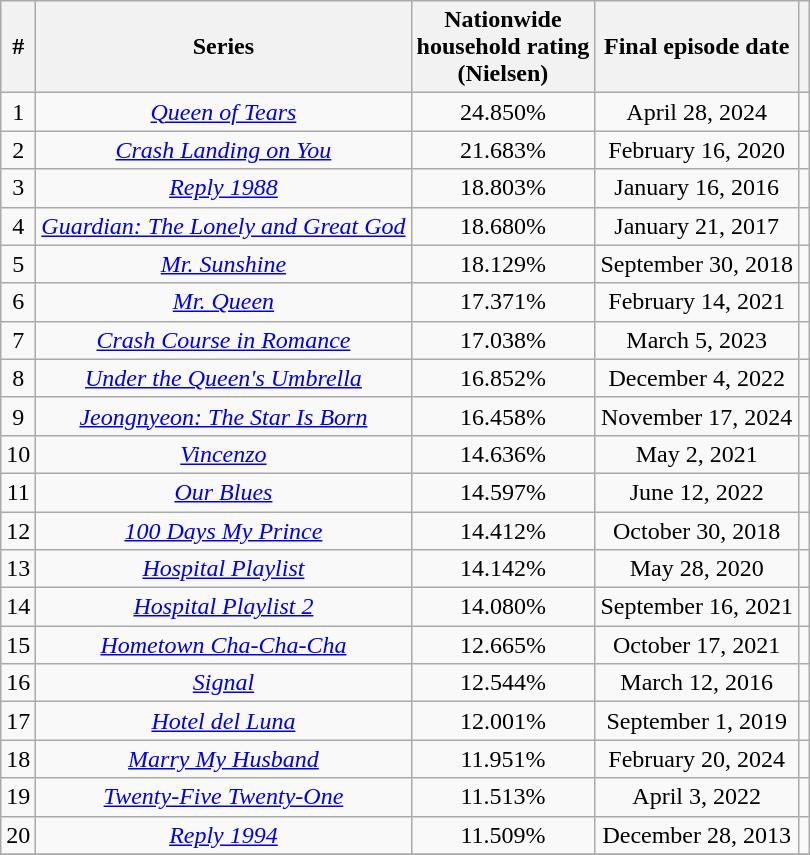<table class="wikitable sortable" style="text-align: center">
<tr>
<th>#</th>
<th>Series</th>
<th>Nationwide<br>household rating<br>(Nielsen)</th>
<th>Final episode date</th>
<th scope="col" class="unsortable"></th>
</tr>
<tr>
<td>1</td>
<td><em><a href='#'>Queen of Tears</a></em></td>
<td>24.850%</td>
<td>April 28, 2024</td>
<td></td>
</tr>
<tr>
<td>2</td>
<td><em><a href='#'>Crash Landing on You</a></em></td>
<td>21.683%</td>
<td>February 16, 2020</td>
<td></td>
</tr>
<tr>
<td>3</td>
<td><em><a href='#'>Reply 1988</a></em></td>
<td>18.803%</td>
<td>January 16, 2016</td>
<td></td>
</tr>
<tr>
<td>4</td>
<td><em><a href='#'>Guardian: The Lonely and Great God</a></em></td>
<td>18.680%</td>
<td>January 21, 2017</td>
<td></td>
</tr>
<tr>
<td>5</td>
<td><em><a href='#'>Mr. Sunshine</a></em></td>
<td>18.129%</td>
<td>September 30, 2018</td>
<td></td>
</tr>
<tr>
<td>6</td>
<td><em><a href='#'>Mr. Queen</a></em></td>
<td>17.371%</td>
<td>February 14, 2021</td>
<td></td>
</tr>
<tr>
<td>7</td>
<td><em><a href='#'>Crash Course in Romance</a></em></td>
<td>17.038%</td>
<td>March 5, 2023</td>
<td></td>
</tr>
<tr>
<td>8</td>
<td><em><a href='#'>Under the Queen's Umbrella</a></em></td>
<td>16.852%</td>
<td>December 4, 2022</td>
<td></td>
</tr>
<tr>
<td>9</td>
<td><em><a href='#'>Jeongnyeon: The Star Is Born</a></em></td>
<td>16.458%</td>
<td>November 17, 2024</td>
<td></td>
</tr>
<tr>
<td>10</td>
<td><em><a href='#'>Vincenzo</a></em></td>
<td>14.636%</td>
<td>May 2, 2021</td>
<td></td>
</tr>
<tr>
<td>11</td>
<td><em><a href='#'>Our Blues</a></em></td>
<td>14.597%</td>
<td>June 12, 2022</td>
<td></td>
</tr>
<tr>
<td>12</td>
<td><em><a href='#'>100 Days My Prince</a></em></td>
<td>14.412%</td>
<td>October 30, 2018</td>
<td></td>
</tr>
<tr>
<td>13</td>
<td><em><a href='#'>Hospital Playlist</a></em></td>
<td>14.142%</td>
<td>May 28, 2020</td>
<td></td>
</tr>
<tr>
<td>14</td>
<td><em><a href='#'>Hospital Playlist 2</a></em></td>
<td>14.080%</td>
<td>September 16, 2021</td>
<td></td>
</tr>
<tr>
<td>15</td>
<td><em><a href='#'>Hometown Cha-Cha-Cha</a></em></td>
<td>12.665%</td>
<td>October 17, 2021</td>
<td></td>
</tr>
<tr>
<td>16</td>
<td><em><a href='#'>Signal</a></em></td>
<td>12.544%</td>
<td>March 12, 2016</td>
<td></td>
</tr>
<tr>
<td>17</td>
<td><em><a href='#'>Hotel del Luna</a></em></td>
<td>12.001%</td>
<td>September 1, 2019</td>
<td></td>
</tr>
<tr>
<td>18</td>
<td><em><a href='#'>Marry My Husband</a></em></td>
<td>11.951%</td>
<td>February 20, 2024</td>
<td></td>
</tr>
<tr>
<td>19</td>
<td><em><a href='#'>Twenty-Five Twenty-One</a></em></td>
<td>11.513%</td>
<td>April 3, 2022</td>
<td></td>
</tr>
<tr>
<td>20</td>
<td><em><a href='#'>Reply 1994</a></em></td>
<td>11.509%</td>
<td>December 28, 2013</td>
<td></td>
</tr>
<tr>
</tr>
</table>
